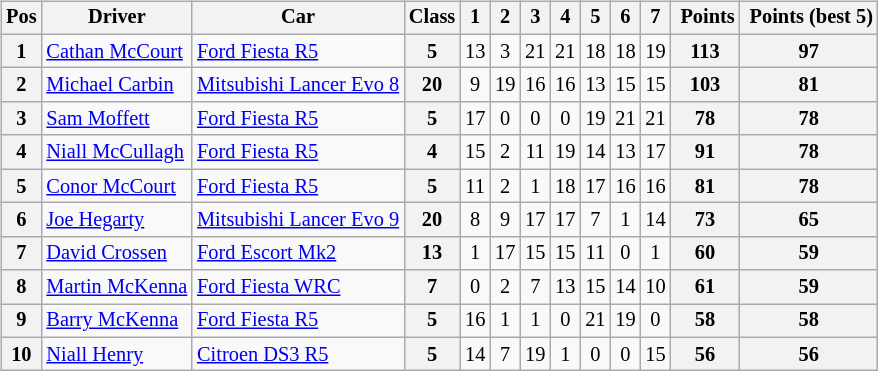<table>
<tr>
<td valign="top"><br><table class="wikitable" style="font-size: 85%; text-align: center;">
<tr valign="top">
<th valign="middle">Pos</th>
<th valign="middle">Driver</th>
<th valign="middle">Car</th>
<th valign="middle">Class</th>
<th>1<br></th>
<th>2<br></th>
<th>3<br></th>
<th>4<br></th>
<th>5<br></th>
<th>6<br></th>
<th>7<br></th>
<th valign="middle"> Points</th>
<th valign="middle"> Points (best 5)</th>
</tr>
<tr>
<th>1</th>
<td align=left><a href='#'>Cathan McCourt</a></td>
<td align=left><a href='#'>Ford Fiesta R5</a></td>
<th>5</th>
<td>13</td>
<td>3</td>
<td>21</td>
<td>21</td>
<td>18</td>
<td>18</td>
<td>19</td>
<th>113</th>
<th>97</th>
</tr>
<tr>
<th>2</th>
<td align=left><a href='#'>Michael Carbin</a></td>
<td align=left><a href='#'>Mitsubishi Lancer Evo 8</a></td>
<th>20</th>
<td>9</td>
<td>19</td>
<td>16</td>
<td>16</td>
<td>13</td>
<td>15</td>
<td>15</td>
<th>103</th>
<th>81</th>
</tr>
<tr>
<th>3</th>
<td align=left><a href='#'>Sam Moffett</a></td>
<td align=left><a href='#'>Ford Fiesta R5</a></td>
<th>5</th>
<td>17</td>
<td>0</td>
<td>0</td>
<td>0</td>
<td>19</td>
<td>21</td>
<td>21</td>
<th>78</th>
<th>78</th>
</tr>
<tr>
<th>4</th>
<td align=left><a href='#'>Niall McCullagh</a></td>
<td align=left><a href='#'>Ford Fiesta R5</a></td>
<th>4</th>
<td>15</td>
<td>2</td>
<td>11</td>
<td>19</td>
<td>14</td>
<td>13</td>
<td>17</td>
<th>91</th>
<th>78</th>
</tr>
<tr>
<th>5</th>
<td align=left><a href='#'>Conor McCourt</a></td>
<td align=left><a href='#'>Ford Fiesta R5</a></td>
<th>5</th>
<td>11</td>
<td>2</td>
<td>1</td>
<td>18</td>
<td>17</td>
<td>16</td>
<td>16</td>
<th>81</th>
<th>78</th>
</tr>
<tr>
<th>6</th>
<td align=left><a href='#'>Joe Hegarty</a></td>
<td align=left><a href='#'>Mitsubishi Lancer Evo 9</a></td>
<th>20</th>
<td>8</td>
<td>9</td>
<td>17</td>
<td>17</td>
<td>7</td>
<td>1</td>
<td>14</td>
<th>73</th>
<th>65</th>
</tr>
<tr>
<th>7</th>
<td align=left><a href='#'>David Crossen</a></td>
<td align=left><a href='#'>Ford Escort Mk2</a></td>
<th>13</th>
<td>1</td>
<td>17</td>
<td>15</td>
<td>15</td>
<td>11</td>
<td>0</td>
<td>1</td>
<th>60</th>
<th>59</th>
</tr>
<tr>
<th>8</th>
<td align=left><a href='#'>Martin McKenna</a></td>
<td align=left><a href='#'>Ford Fiesta WRC</a></td>
<th>7</th>
<td>0</td>
<td>2</td>
<td>7</td>
<td>13</td>
<td>15</td>
<td>14</td>
<td>10</td>
<th>61</th>
<th>59</th>
</tr>
<tr>
<th>9</th>
<td align=left><a href='#'>Barry McKenna</a></td>
<td align=left><a href='#'>Ford Fiesta R5</a></td>
<th>5</th>
<td>16</td>
<td>1</td>
<td>1</td>
<td>0</td>
<td>21</td>
<td>19</td>
<td>0</td>
<th>58</th>
<th>58</th>
</tr>
<tr>
<th>10</th>
<td align=left><a href='#'>Niall Henry</a></td>
<td align=left><a href='#'>Citroen DS3 R5</a></td>
<th>5</th>
<td>14</td>
<td>7</td>
<td>19</td>
<td>1</td>
<td>0</td>
<td>0</td>
<td>15</td>
<th>56</th>
<th>56</th>
</tr>
</table>
</td>
<td valign="top"></td>
</tr>
</table>
